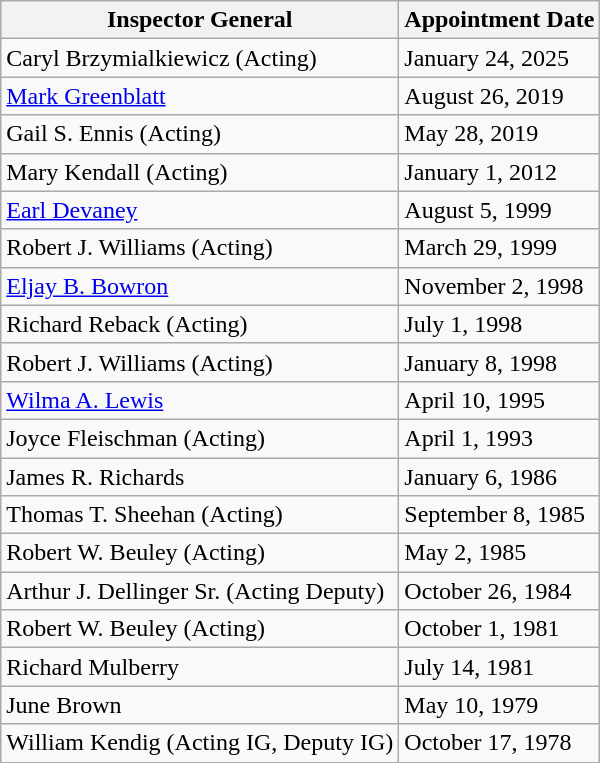<table class="wikitable">
<tr>
<th><strong>Inspector General</strong></th>
<th><strong>Appointment Date</strong></th>
</tr>
<tr>
<td>Caryl Brzymialkiewicz (Acting)</td>
<td>January 24, 2025</td>
</tr>
<tr>
<td><a href='#'>Mark Greenblatt</a></td>
<td>August 26, 2019</td>
</tr>
<tr>
<td>Gail S. Ennis (Acting)</td>
<td>May 28, 2019</td>
</tr>
<tr>
<td>Mary Kendall (Acting)</td>
<td>January 1, 2012</td>
</tr>
<tr>
<td><a href='#'>Earl Devaney</a></td>
<td>August 5, 1999</td>
</tr>
<tr>
<td>Robert J. Williams (Acting)</td>
<td>March 29, 1999</td>
</tr>
<tr>
<td><a href='#'>Eljay B. Bowron</a></td>
<td>November 2, 1998</td>
</tr>
<tr>
<td>Richard Reback (Acting)</td>
<td>July 1, 1998</td>
</tr>
<tr>
<td>Robert J. Williams (Acting)</td>
<td>January 8, 1998</td>
</tr>
<tr>
<td><a href='#'>Wilma A. Lewis</a></td>
<td>April 10, 1995</td>
</tr>
<tr>
<td>Joyce Fleischman (Acting)</td>
<td>April 1, 1993</td>
</tr>
<tr>
<td>James R. Richards</td>
<td>January 6, 1986</td>
</tr>
<tr>
<td>Thomas T. Sheehan (Acting)</td>
<td>September 8, 1985</td>
</tr>
<tr>
<td>Robert W. Beuley (Acting)</td>
<td>May 2, 1985</td>
</tr>
<tr>
<td>Arthur J. Dellinger Sr. (Acting Deputy)</td>
<td>October 26, 1984</td>
</tr>
<tr>
<td>Robert W. Beuley (Acting)</td>
<td>October 1, 1981</td>
</tr>
<tr>
<td>Richard Mulberry</td>
<td>July 14, 1981</td>
</tr>
<tr>
<td>June Brown</td>
<td>May 10, 1979</td>
</tr>
<tr>
<td>William Kendig (Acting IG, Deputy IG)</td>
<td>October 17, 1978</td>
</tr>
</table>
